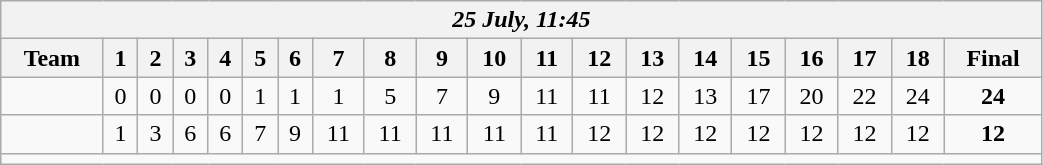<table class=wikitable style="text-align:center; width: 55%">
<tr>
<th colspan=20><em>25 July, 11:45</em></th>
</tr>
<tr>
<th>Team</th>
<th>1</th>
<th>2</th>
<th>3</th>
<th>4</th>
<th>5</th>
<th>6</th>
<th>7</th>
<th>8</th>
<th>9</th>
<th>10</th>
<th>11</th>
<th>12</th>
<th>13</th>
<th>14</th>
<th>15</th>
<th>16</th>
<th>17</th>
<th>18</th>
<th>Final</th>
</tr>
<tr>
<td align=left><strong></strong></td>
<td>0</td>
<td>0</td>
<td>0</td>
<td>0</td>
<td>1</td>
<td>1</td>
<td>1</td>
<td>5</td>
<td>7</td>
<td>9</td>
<td>11</td>
<td>11</td>
<td>12</td>
<td>13</td>
<td>17</td>
<td>20</td>
<td>22</td>
<td>24</td>
<td><strong>24</strong></td>
</tr>
<tr>
<td align=left></td>
<td>1</td>
<td>3</td>
<td>6</td>
<td>6</td>
<td>7</td>
<td>9</td>
<td>11</td>
<td>11</td>
<td>11</td>
<td>11</td>
<td>11</td>
<td>12</td>
<td>12</td>
<td>12</td>
<td>12</td>
<td>12</td>
<td>12</td>
<td>12</td>
<td><strong>12</strong></td>
</tr>
<tr>
<td colspan=20></td>
</tr>
</table>
